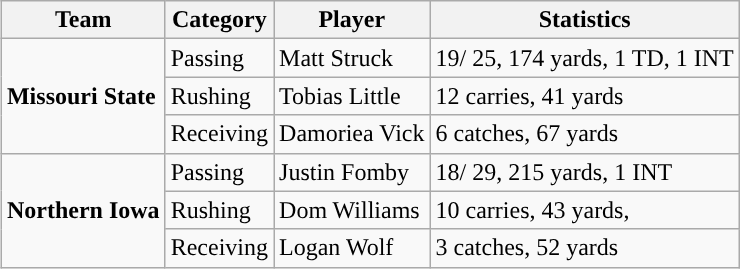<table class="wikitable" style="float: right;">
<tr>
<th>Team</th>
<th>Category</th>
<th>Player</th>
<th>Statistics</th>
</tr>
<tr>
<td rowspan=3><strong>Missouri State</strong></td>
<td>Passing</td>
<td>Matt Struck</td>
<td>19/ 25, 174 yards, 1	TD, 1 INT</td>
</tr>
<tr>
<td>Rushing</td>
<td>Tobias Little</td>
<td>12 carries, 41 yards</td>
</tr>
<tr>
<td>Receiving</td>
<td>Damoriea Vick</td>
<td>6 catches, 67 yards</td>
</tr>
<tr>
<td rowspan=3><strong>Northern Iowa</strong></td>
<td>Passing</td>
<td>Justin Fomby</td>
<td>18/ 29, 215 yards, 1 INT</td>
</tr>
<tr>
<td>Rushing</td>
<td>Dom Williams</td>
<td>10 carries, 43 yards,</td>
</tr>
<tr>
<td>Receiving</td>
<td>Logan Wolf</td>
<td>3 catches, 52 yards</td>
</tr>
</table>
